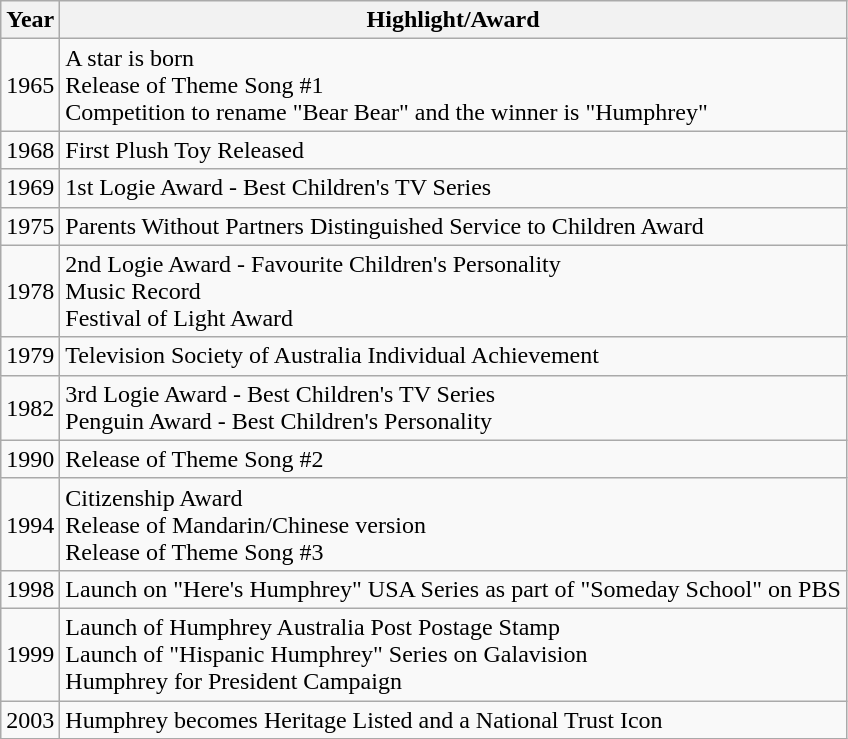<table class="wikitable">
<tr>
<th>Year</th>
<th>Highlight/Award</th>
</tr>
<tr>
<td>1965</td>
<td>A star is born<br>Release of Theme Song #1<br>Competition to rename "Bear Bear" and the winner is "Humphrey"</td>
</tr>
<tr>
<td>1968</td>
<td>First Plush Toy Released</td>
</tr>
<tr>
<td>1969</td>
<td>1st Logie Award - Best Children's TV Series</td>
</tr>
<tr>
<td>1975</td>
<td>Parents Without Partners Distinguished Service to Children Award</td>
</tr>
<tr>
<td>1978</td>
<td>2nd Logie Award - Favourite Children's Personality<br> Music Record<br>Festival of Light Award</td>
</tr>
<tr>
<td>1979</td>
<td>Television Society of Australia Individual Achievement</td>
</tr>
<tr>
<td>1982</td>
<td>3rd Logie Award - Best Children's TV Series<br>Penguin Award - Best Children's Personality</td>
</tr>
<tr>
<td>1990</td>
<td>Release of Theme Song #2</td>
</tr>
<tr>
<td>1994</td>
<td>Citizenship Award<br>Release of Mandarin/Chinese version<br>Release of Theme Song #3</td>
</tr>
<tr>
<td>1998</td>
<td>Launch on "Here's Humphrey" USA Series as part of "Someday School" on PBS</td>
</tr>
<tr>
<td>1999</td>
<td>Launch of Humphrey Australia Post Postage Stamp<br>Launch of "Hispanic Humphrey" Series on Galavision<br>Humphrey for President Campaign</td>
</tr>
<tr>
<td>2003</td>
<td>Humphrey becomes Heritage Listed and a National Trust Icon</td>
</tr>
</table>
